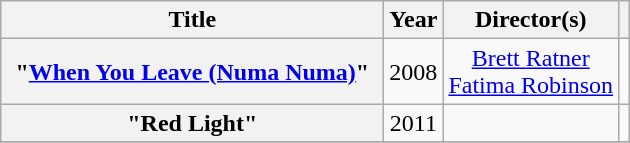<table class="wikitable plainrowheaders" style="text-align:center;">
<tr>
<th scope="col" style="width:15.5em;">Title</th>
<th scope="col" style="width:1em;">Year</th>
<th scope="col">Director(s)</th>
<th scope="col" class="unsortable"></th>
</tr>
<tr>
<th scope="row">"<a href='#'>When You Leave (Numa Numa)</a>"</th>
<td>2008</td>
<td><a href='#'>Brett Ratner</a><br><a href='#'>Fatima Robinson</a></td>
<td></td>
</tr>
<tr>
<th scope="row">"Red Light"</th>
<td>2011</td>
<td></td>
<td></td>
</tr>
<tr>
</tr>
</table>
